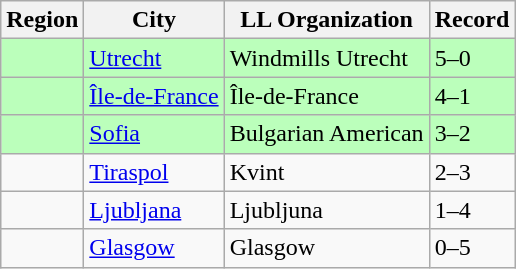<table class="wikitable">
<tr>
<th>Region</th>
<th>City</th>
<th>LL Organization</th>
<th>Record</th>
</tr>
<tr bgcolor=#bbffbb>
<td><strong></strong></td>
<td><a href='#'>Utrecht</a></td>
<td>Windmills Utrecht</td>
<td>5–0</td>
</tr>
<tr bgcolor=#bbffbb>
<td><strong></strong></td>
<td><a href='#'>Île-de-France</a></td>
<td>Île-de-France</td>
<td>4–1</td>
</tr>
<tr bgcolor=#bbffbb>
<td><strong></strong></td>
<td><a href='#'>Sofia</a></td>
<td>Bulgarian American</td>
<td>3–2</td>
</tr>
<tr>
<td><strong></strong></td>
<td><a href='#'>Tiraspol</a></td>
<td>Kvint</td>
<td>2–3</td>
</tr>
<tr>
<td><strong></strong></td>
<td><a href='#'>Ljubljana</a></td>
<td>Ljubljuna</td>
<td>1–4</td>
</tr>
<tr>
<td><strong></strong></td>
<td><a href='#'>Glasgow</a></td>
<td>Glasgow</td>
<td>0–5</td>
</tr>
</table>
